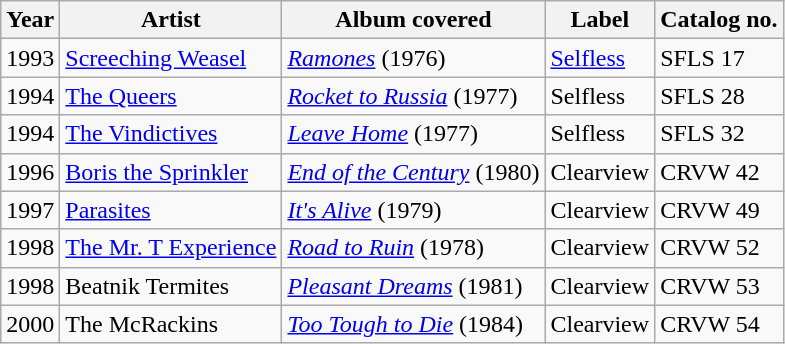<table class ="wikitable">
<tr>
<th>Year</th>
<th>Artist</th>
<th>Album covered</th>
<th>Label</th>
<th>Catalog no.</th>
</tr>
<tr>
<td>1993</td>
<td><a href='#'>Screeching Weasel</a></td>
<td><em><a href='#'>Ramones</a></em> (1976)</td>
<td><a href='#'>Selfless</a></td>
<td>SFLS 17</td>
</tr>
<tr>
<td>1994</td>
<td><a href='#'>The Queers</a></td>
<td><em><a href='#'>Rocket to Russia</a></em> (1977)</td>
<td>Selfless</td>
<td>SFLS 28</td>
</tr>
<tr>
<td>1994</td>
<td><a href='#'>The Vindictives</a></td>
<td><em><a href='#'>Leave Home</a></em> (1977)</td>
<td>Selfless</td>
<td>SFLS 32</td>
</tr>
<tr>
<td>1996</td>
<td><a href='#'>Boris the Sprinkler</a></td>
<td><em><a href='#'>End of the Century</a></em> (1980)</td>
<td>Clearview</td>
<td>CRVW 42</td>
</tr>
<tr>
<td>1997</td>
<td><a href='#'>Parasites</a></td>
<td><em><a href='#'>It's Alive</a></em> (1979)</td>
<td>Clearview</td>
<td>CRVW 49</td>
</tr>
<tr>
<td>1998</td>
<td><a href='#'>The Mr. T Experience</a></td>
<td><em><a href='#'>Road to Ruin</a></em> (1978)</td>
<td>Clearview</td>
<td>CRVW 52</td>
</tr>
<tr>
<td>1998</td>
<td>Beatnik Termites</td>
<td><em><a href='#'>Pleasant Dreams</a></em> (1981)</td>
<td>Clearview</td>
<td>CRVW 53</td>
</tr>
<tr>
<td>2000</td>
<td>The McRackins</td>
<td><em><a href='#'>Too Tough to Die</a></em> (1984)</td>
<td>Clearview</td>
<td>CRVW 54</td>
</tr>
</table>
